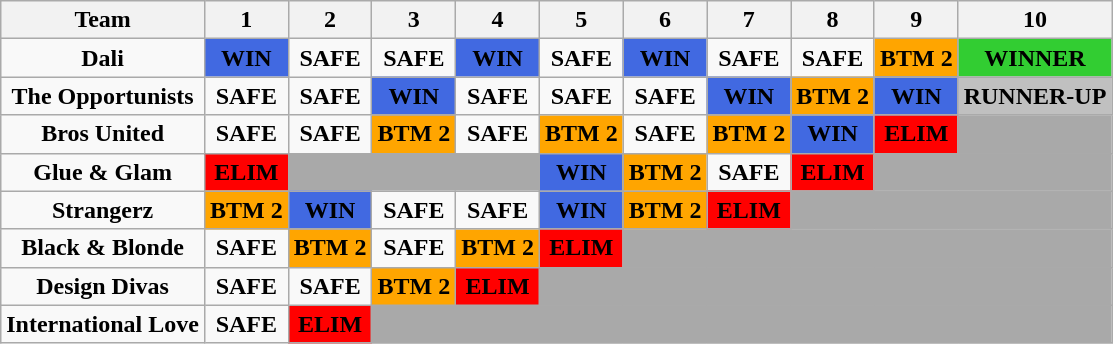<table class="wikitable" style="text-align:center">
<tr>
<th>Team</th>
<th>1</th>
<th>2</th>
<th>3</th>
<th>4</th>
<th>5</th>
<th>6</th>
<th>7</th>
<th>8</th>
<th>9</th>
<th>10</th>
</tr>
<tr>
<td><strong>Dali</strong></td>
<td bgcolor="royalblue"><strong>WIN</strong></td>
<td><strong>SAFE</strong></td>
<td><strong>SAFE</strong></td>
<td bgcolor="royalblue"><strong>WIN</strong></td>
<td><strong>SAFE</strong></td>
<td bgcolor="royalblue"><strong>WIN</strong></td>
<td><strong>SAFE</strong></td>
<td><strong>SAFE</strong></td>
<td bgcolor="orange"><strong>BTM 2</strong></td>
<td bgcolor="limegreen"><strong>WINNER</strong></td>
</tr>
<tr>
<td><strong>The Opportunists</strong></td>
<td><strong>SAFE</strong></td>
<td><strong>SAFE</strong></td>
<td bgcolor="royalblue"><strong>WIN</strong></td>
<td><strong>SAFE</strong></td>
<td><strong>SAFE</strong></td>
<td><strong>SAFE</strong></td>
<td bgcolor="royalblue"><strong>WIN</strong></td>
<td bgcolor="orange"><strong>BTM 2</strong></td>
<td bgcolor="royalblue"><strong>WIN</strong></td>
<td bgcolor="silver"><strong>RUNNER-UP</strong></td>
</tr>
<tr>
<td><strong>Bros United</strong></td>
<td><strong>SAFE</strong></td>
<td><strong>SAFE</strong></td>
<td bgcolor="orange"><strong>BTM 2</strong></td>
<td><strong>SAFE</strong></td>
<td bgcolor="orange"><strong>BTM 2</strong></td>
<td><strong>SAFE</strong></td>
<td bgcolor="orange"><strong>BTM 2</strong></td>
<td bgcolor="royalblue"><strong>WIN</strong></td>
<td bgcolor="red"><strong>ELIM</strong></td>
<td colspan=1 style="background:darkgray;"></td>
</tr>
<tr>
<td><strong>Glue & Glam</strong></td>
<td bgcolor="red"><strong>ELIM</strong></td>
<td colspan=3 style="background:darkgray;"></td>
<td bgcolor="royalblue"><strong>WIN</strong></td>
<td bgcolor="orange"><strong>BTM 2</strong></td>
<td><strong>SAFE</strong></td>
<td bgcolor="red"><strong>ELIM</strong></td>
<td colspan=2 style="background:darkgray;"></td>
</tr>
<tr>
<td><strong>Strangerz</strong></td>
<td bgcolor="orange"><strong>BTM 2</strong></td>
<td bgcolor="royalblue"><strong>WIN</strong></td>
<td><strong>SAFE</strong></td>
<td><strong>SAFE</strong></td>
<td bgcolor="royalblue"><strong>WIN</strong></td>
<td bgcolor="orange"><strong>BTM 2</strong></td>
<td bgcolor="red"><strong>ELIM</strong></td>
<td colspan=3 style="background:darkgray;"></td>
</tr>
<tr>
<td><strong>Black & Blonde</strong></td>
<td><strong>SAFE</strong></td>
<td bgcolor="orange"><strong>BTM 2</strong></td>
<td><strong>SAFE</strong></td>
<td bgcolor="orange"><strong>BTM 2</strong></td>
<td bgcolor="red"><strong>ELIM</strong></td>
<td colspan=5 style="background:darkgray;"></td>
</tr>
<tr>
<td><strong>Design Divas</strong></td>
<td><strong>SAFE</strong></td>
<td><strong>SAFE</strong></td>
<td bgcolor="orange"><strong>BTM 2</strong></td>
<td bgcolor="red"><strong>ELIM</strong></td>
<td colspan=6 style="background:darkgray;"></td>
</tr>
<tr>
<td><strong>International Love</strong></td>
<td><strong>SAFE</strong></td>
<td style="background:red;"><strong>ELIM</strong></td>
<td colspan=8 style="background:darkgray;"></td>
</tr>
</table>
